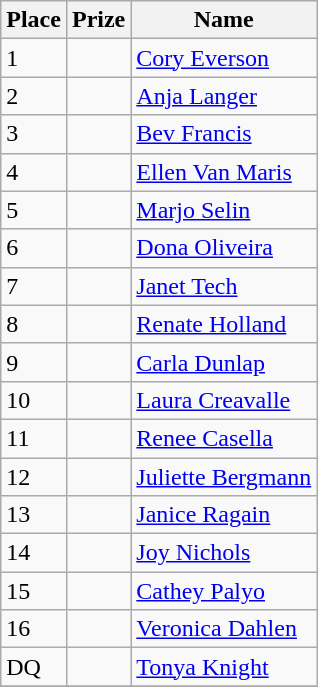<table class="wikitable">
<tr>
<th>Place</th>
<th>Prize</th>
<th>Name</th>
</tr>
<tr>
<td>1</td>
<td></td>
<td> <a href='#'>Cory Everson</a></td>
</tr>
<tr>
<td>2</td>
<td></td>
<td> <a href='#'>Anja Langer</a></td>
</tr>
<tr>
<td>3</td>
<td></td>
<td> <a href='#'>Bev Francis</a></td>
</tr>
<tr>
<td>4</td>
<td></td>
<td> <a href='#'>Ellen Van Maris</a></td>
</tr>
<tr>
<td>5</td>
<td></td>
<td> <a href='#'>Marjo Selin</a></td>
</tr>
<tr>
<td>6</td>
<td></td>
<td> <a href='#'>Dona Oliveira</a></td>
</tr>
<tr>
<td>7</td>
<td></td>
<td> <a href='#'>Janet Tech</a></td>
</tr>
<tr>
<td>8</td>
<td></td>
<td> <a href='#'>Renate Holland</a></td>
</tr>
<tr>
<td>9</td>
<td></td>
<td> <a href='#'>Carla Dunlap</a></td>
</tr>
<tr>
<td>10</td>
<td></td>
<td> <a href='#'>Laura Creavalle</a></td>
</tr>
<tr>
<td>11</td>
<td></td>
<td> <a href='#'>Renee Casella</a></td>
</tr>
<tr>
<td>12</td>
<td></td>
<td> <a href='#'>Juliette Bergmann</a></td>
</tr>
<tr>
<td>13</td>
<td></td>
<td> <a href='#'>Janice Ragain</a></td>
</tr>
<tr>
<td>14</td>
<td></td>
<td> <a href='#'>Joy Nichols</a></td>
</tr>
<tr>
<td>15</td>
<td></td>
<td> <a href='#'>Cathey Palyo</a></td>
</tr>
<tr>
<td>16</td>
<td></td>
<td> <a href='#'>Veronica Dahlen</a></td>
</tr>
<tr>
<td>DQ</td>
<td></td>
<td> <a href='#'>Tonya Knight</a></td>
</tr>
<tr>
</tr>
</table>
